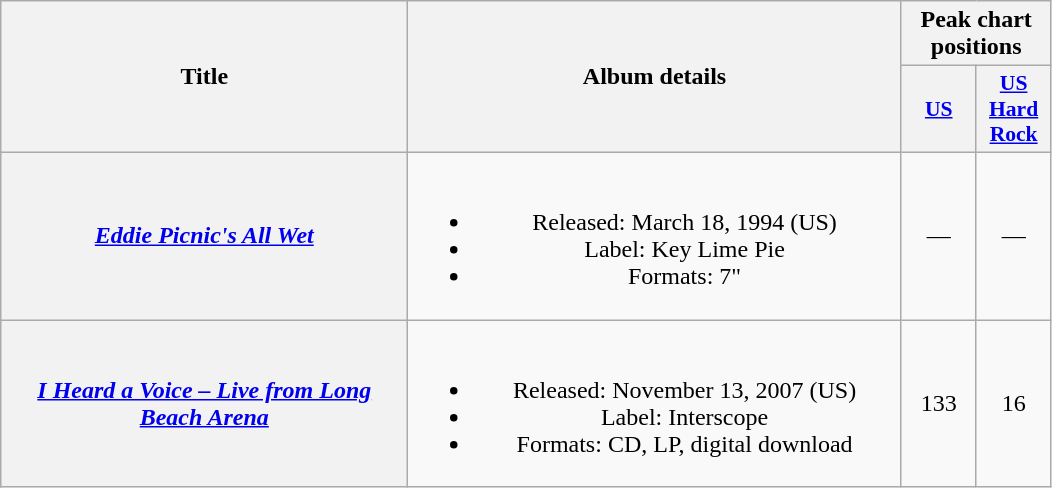<table class="wikitable plainrowheaders" style="text-align:center;">
<tr>
<th scope="col" rowspan="2" style="width:16.5em;">Title</th>
<th scope="col" rowspan="2" style="width:20.1em;">Album details</th>
<th scope="col" colspan="2">Peak chart positions</th>
</tr>
<tr>
<th scope="col" style="width:3em;font-size:90%;"><a href='#'>US</a><br></th>
<th scope="col" style="width:3em;font-size:90%;"><a href='#'>US<br>Hard<br>Rock</a><br></th>
</tr>
<tr>
<th scope="row"><em><a href='#'>Eddie Picnic's All Wet</a></em></th>
<td><br><ul><li>Released: March 18, 1994 <span>(US)</span></li><li>Label: Key Lime Pie</li><li>Formats: 7"</li></ul></td>
<td>—</td>
<td>—</td>
</tr>
<tr>
<th scope="row"><em><a href='#'>I Heard a Voice – Live from Long Beach Arena</a></em></th>
<td><br><ul><li>Released: November 13, 2007 <span>(US)</span></li><li>Label: Interscope</li><li>Formats: CD, LP, digital download</li></ul></td>
<td>133</td>
<td>16</td>
</tr>
</table>
